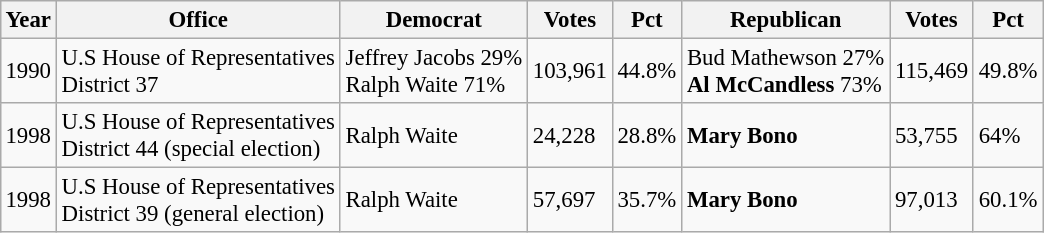<table class="wikitable" style="margin:0.5em ; font-size:95%">
<tr>
<th>Year</th>
<th>Office</th>
<th>Democrat</th>
<th>Votes</th>
<th>Pct</th>
<th>Republican</th>
<th>Votes</th>
<th>Pct</th>
</tr>
<tr>
<td>1990</td>
<td>U.S House of Representatives<br>District 37</td>
<td>Jeffrey Jacobs 29%<br>Ralph Waite 71%</td>
<td>103,961</td>
<td>44.8%</td>
<td>Bud Mathewson 27%<br><strong>Al McCandless</strong> 73%</td>
<td>115,469</td>
<td>49.8%</td>
</tr>
<tr>
<td>1998</td>
<td>U.S House of Representatives<br>District 44 (special election)</td>
<td>Ralph Waite</td>
<td>24,228</td>
<td>28.8%</td>
<td><strong>Mary Bono</strong></td>
<td>53,755</td>
<td>64%</td>
</tr>
<tr>
<td>1998</td>
<td>U.S House of Representatives<br>District 39 (general election)</td>
<td>Ralph Waite</td>
<td>57,697</td>
<td>35.7%</td>
<td><strong>Mary Bono</strong></td>
<td>97,013</td>
<td>60.1%</td>
</tr>
</table>
